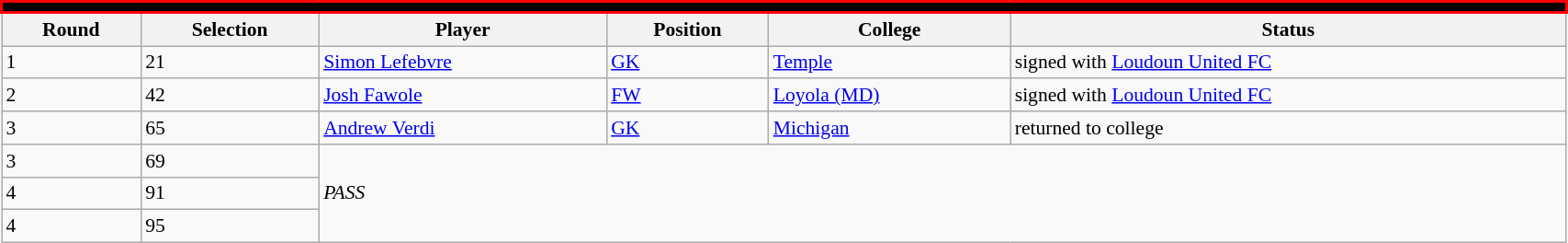<table class="wikitable sortable" style="width:90%; text-align:center; font-size:90%; text-align:left;">
<tr style="border-spacing: 2px; border: 2px solid red;">
<td colspan="6" bgcolor="#000000" color="#FFFFFF" border="#E32526" align="center"><strong></strong></td>
</tr>
<tr>
<th>Round</th>
<th>Selection</th>
<th>Player</th>
<th>Position</th>
<th>College</th>
<th>Status</th>
</tr>
<tr>
<td>1</td>
<td>21</td>
<td> <a href='#'>Simon Lefebvre</a></td>
<td><a href='#'>GK</a></td>
<td><a href='#'>Temple</a></td>
<td>signed with <a href='#'>Loudoun United FC</a></td>
</tr>
<tr>
<td>2</td>
<td>42</td>
<td> <a href='#'>Josh Fawole</a></td>
<td><a href='#'>FW</a></td>
<td><a href='#'>Loyola (MD)</a></td>
<td>signed with <a href='#'>Loudoun United FC</a></td>
</tr>
<tr>
<td>3</td>
<td>65</td>
<td> <a href='#'>Andrew Verdi</a></td>
<td><a href='#'>GK</a></td>
<td><a href='#'>Michigan</a></td>
<td>returned to college</td>
</tr>
<tr>
<td>3</td>
<td>69</td>
<td colspan="4" rowspan="3"><em>PASS</em></td>
</tr>
<tr>
<td>4</td>
<td>91</td>
</tr>
<tr>
<td>4</td>
<td>95</td>
</tr>
</table>
